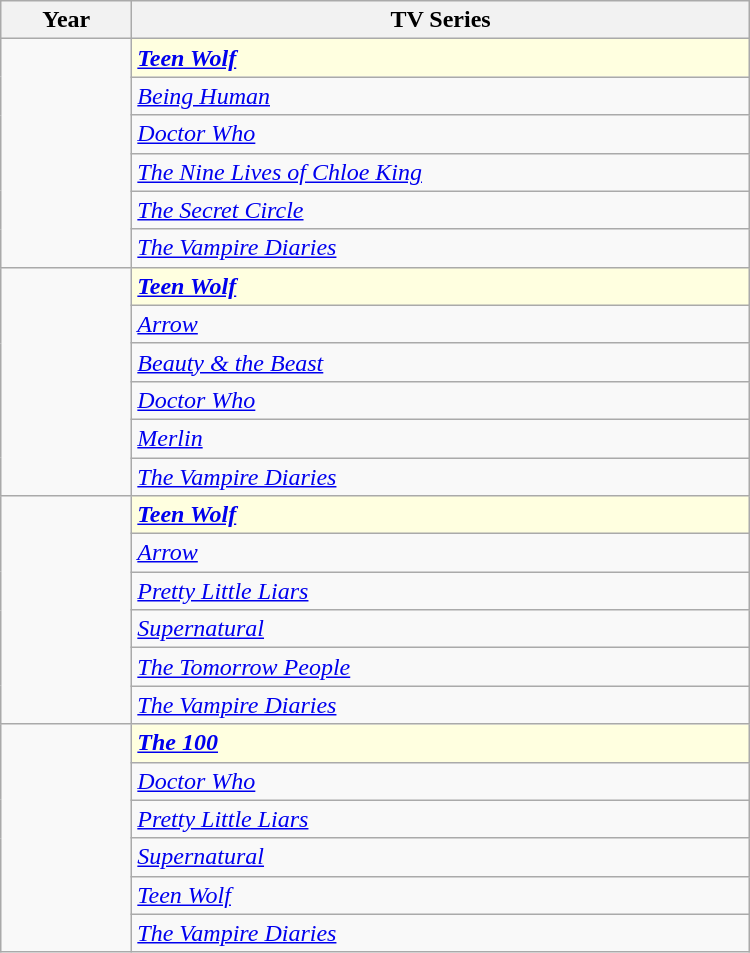<table class="wikitable" width="500px" border="1" cellpadding="5" cellspacing="0" align="center">
<tr>
<th width="80px">Year</th>
<th>TV Series</th>
</tr>
<tr>
<td rowspan=6></td>
<td style="background:lightyellow"><strong><em><a href='#'>Teen Wolf</a></em></strong></td>
</tr>
<tr>
<td><em><a href='#'>Being Human</a></em></td>
</tr>
<tr>
<td><em><a href='#'>Doctor Who</a></em></td>
</tr>
<tr>
<td><em><a href='#'>The Nine Lives of Chloe King</a></em></td>
</tr>
<tr>
<td><em><a href='#'>The Secret Circle</a></em></td>
</tr>
<tr>
<td><em><a href='#'>The Vampire Diaries</a></em></td>
</tr>
<tr>
<td rowspan=6></td>
<td style="background:lightyellow"><strong><em><a href='#'>Teen Wolf</a></em></strong></td>
</tr>
<tr>
<td><em><a href='#'>Arrow</a></em></td>
</tr>
<tr>
<td><em><a href='#'>Beauty & the Beast</a></em></td>
</tr>
<tr>
<td><em><a href='#'>Doctor Who</a></em></td>
</tr>
<tr>
<td><em><a href='#'>Merlin</a></em></td>
</tr>
<tr>
<td><em><a href='#'>The Vampire Diaries</a></em></td>
</tr>
<tr>
<td rowspan=6></td>
<td style="background:lightyellow"><strong><em><a href='#'>Teen Wolf</a></em></strong></td>
</tr>
<tr>
<td><em><a href='#'>Arrow</a></em></td>
</tr>
<tr>
<td><em><a href='#'>Pretty Little Liars</a></em></td>
</tr>
<tr>
<td><em><a href='#'>Supernatural</a></em></td>
</tr>
<tr>
<td><em><a href='#'>The Tomorrow People</a></em></td>
</tr>
<tr>
<td><em><a href='#'>The Vampire Diaries</a></em></td>
</tr>
<tr>
<td rowspan=6></td>
<td style="background:lightyellow"><strong><em><a href='#'>The 100</a></em></strong></td>
</tr>
<tr>
<td><em><a href='#'>Doctor Who</a></em></td>
</tr>
<tr>
<td><em><a href='#'>Pretty Little Liars</a></em></td>
</tr>
<tr>
<td><em><a href='#'>Supernatural</a></em></td>
</tr>
<tr>
<td><em><a href='#'>Teen Wolf</a></em></td>
</tr>
<tr>
<td><em><a href='#'>The Vampire Diaries</a></em></td>
</tr>
</table>
